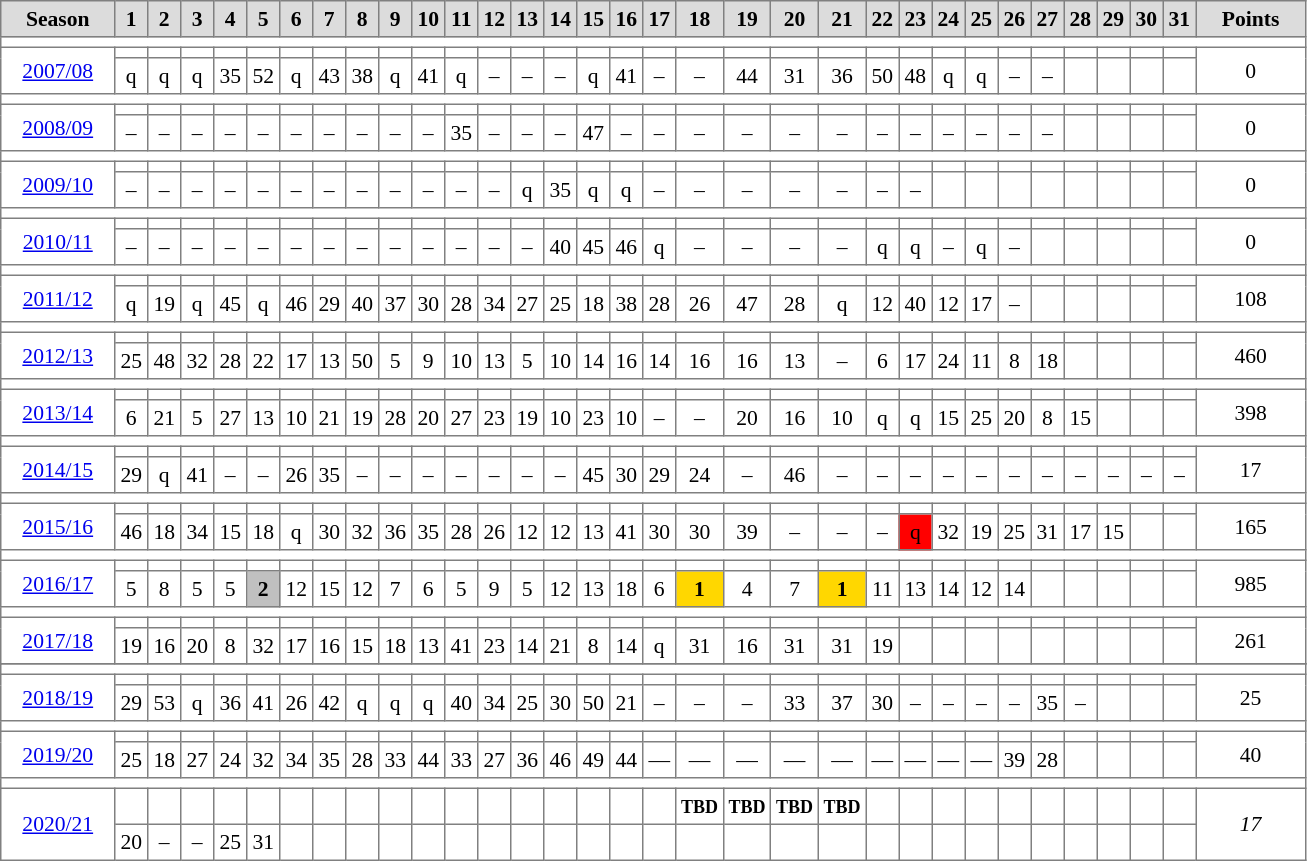<table cellpadding="3" cellspacing="0" border="1" style="background:#ffffff; font-size:90%; border:grey 1px; border-collapse:collapse;">
<tr style="background:#ccc; text-align:center;">
<td style="background:#DCDCDC;" width=69px><strong>Season</strong></td>
<td style="background:#DCDCDC;" width=15px><strong>1</strong></td>
<td style="background:#DCDCDC;" width=15px><strong>2</strong></td>
<td style="background:#DCDCDC;" width=15px><strong>3</strong></td>
<td style="background:#DCDCDC;" width=15px><strong>4</strong></td>
<td style="background:#DCDCDC;" width=15px><strong>5</strong></td>
<td style="background:#DCDCDC;" width=15px><strong>6</strong></td>
<td style="background:#DCDCDC;" width=15px><strong>7</strong></td>
<td style="background:#DCDCDC;" width=15px><strong>8</strong></td>
<td style="background:#DCDCDC;" width=15px><strong>9</strong></td>
<td style="background:#DCDCDC;" width=15px><strong>10</strong></td>
<td style="background:#DCDCDC;" width=15px><strong>11</strong></td>
<td style="background:#DCDCDC;" width=15px><strong>12</strong></td>
<td style="background:#DCDCDC;" width=15px><strong>13</strong></td>
<td style="background:#DCDCDC;" width=15px><strong>14</strong></td>
<td style="background:#DCDCDC;" width=15px><strong>15</strong></td>
<td style="background:#DCDCDC;" width=15px><strong>16</strong></td>
<td style="background:#DCDCDC;" width=15px><strong>17</strong></td>
<td style="background:#DCDCDC;" width=15px><strong>18</strong></td>
<td style="background:#DCDCDC;" width=15px><strong>19</strong></td>
<td style="background:#DCDCDC;" width=15px><strong>20</strong></td>
<td style="background:#DCDCDC;" width=15px><strong>21</strong></td>
<td style="background:#DCDCDC;" width=15px><strong>22</strong></td>
<td style="background:#DCDCDC;" width=15px><strong>23</strong></td>
<td style="background:#DCDCDC;" width=15px><strong>24</strong></td>
<td style="background:#DCDCDC;" width=15px><strong>25</strong></td>
<td style="background:#DCDCDC;" width=15px><strong>26</strong></td>
<td style="background:#DCDCDC;" width=15px><strong>27</strong></td>
<td style="background:#DCDCDC;" width=15px><strong>28</strong></td>
<td style="background:#DCDCDC;" width=15px><strong>29</strong></td>
<td style="background:#DCDCDC;" width=15px><strong>30</strong></td>
<td style="background:#DCDCDC;" width=15px><strong>31</strong></td>
<td style="background:#DCDCDC;" width=30px><strong>Points</strong></td>
</tr>
<tr>
<td colspan=33></td>
</tr>
<tr align=center>
<td rowspan=2 width=66px><a href='#'>2007/08</a></td>
<th></th>
<th></th>
<th></th>
<th></th>
<th></th>
<th></th>
<th></th>
<th></th>
<th></th>
<th></th>
<th></th>
<th></th>
<th></th>
<th></th>
<th></th>
<th></th>
<th></th>
<th></th>
<th></th>
<th></th>
<th></th>
<th></th>
<th></th>
<th></th>
<th></th>
<th></th>
<th></th>
<th></th>
<th></th>
<th></th>
<th></th>
<td rowspan=2 width=66px>0</td>
</tr>
<tr align=center>
<td>q</td>
<td>q</td>
<td>q</td>
<td>35</td>
<td>52</td>
<td>q</td>
<td>43</td>
<td>38</td>
<td>q</td>
<td>41</td>
<td>q</td>
<td>–</td>
<td>–</td>
<td>–</td>
<td>q</td>
<td>41</td>
<td>–</td>
<td>–</td>
<td>44</td>
<td>31</td>
<td>36</td>
<td>50</td>
<td>48</td>
<td>q</td>
<td>q</td>
<td>–</td>
<td>–</td>
<th></th>
<th></th>
<th></th>
<th></th>
</tr>
<tr>
<td colspan=33></td>
</tr>
<tr align=center>
<td rowspan=2 width=66px><a href='#'>2008/09</a></td>
<th></th>
<th></th>
<th></th>
<th></th>
<th></th>
<th></th>
<th></th>
<th></th>
<th></th>
<th></th>
<th></th>
<th></th>
<th></th>
<th></th>
<th></th>
<th></th>
<th></th>
<th></th>
<th></th>
<th></th>
<th></th>
<th></th>
<th></th>
<th></th>
<th></th>
<th></th>
<th></th>
<th></th>
<th></th>
<th></th>
<th></th>
<td rowspan=2 width=66px>0</td>
</tr>
<tr align=center>
<td>–</td>
<td>–</td>
<td>–</td>
<td>–</td>
<td>–</td>
<td>–</td>
<td>–</td>
<td>–</td>
<td>–</td>
<td>–</td>
<td>35</td>
<td>–</td>
<td>–</td>
<td>–</td>
<td>47</td>
<td>–</td>
<td>–</td>
<td>–</td>
<td>–</td>
<td>–</td>
<td>–</td>
<td>–</td>
<td>–</td>
<td>–</td>
<td>–</td>
<td>–</td>
<td>–</td>
<th></th>
<th></th>
<th></th>
<th></th>
</tr>
<tr>
<td colspan=33></td>
</tr>
<tr align=center>
<td rowspan=2 width=66px><a href='#'>2009/10</a></td>
<th></th>
<th></th>
<th></th>
<th></th>
<th></th>
<th></th>
<th></th>
<th></th>
<th></th>
<th></th>
<th></th>
<th></th>
<th></th>
<th></th>
<th></th>
<th></th>
<th></th>
<th></th>
<th></th>
<th></th>
<th></th>
<th></th>
<th></th>
<th></th>
<th></th>
<th></th>
<th></th>
<th></th>
<th></th>
<th></th>
<th></th>
<td rowspan=2 width=66px>0</td>
</tr>
<tr align=center>
<td>–</td>
<td>–</td>
<td>–</td>
<td>–</td>
<td>–</td>
<td>–</td>
<td>–</td>
<td>–</td>
<td>–</td>
<td>–</td>
<td>–</td>
<td>–</td>
<td>q</td>
<td>35</td>
<td>q</td>
<td>q</td>
<td>–</td>
<td>–</td>
<td>–</td>
<td>–</td>
<td>–</td>
<td>–</td>
<td>–</td>
<th></th>
<th></th>
<th></th>
<th></th>
<th></th>
<th></th>
<th></th>
<th></th>
</tr>
<tr>
<td colspan=33></td>
</tr>
<tr align=center>
<td rowspan=2 width=66px><a href='#'>2010/11</a></td>
<th></th>
<th></th>
<th></th>
<th></th>
<th></th>
<th></th>
<th></th>
<th></th>
<th></th>
<th></th>
<th></th>
<th></th>
<th></th>
<th></th>
<th></th>
<th></th>
<th></th>
<th></th>
<th></th>
<th></th>
<th></th>
<th></th>
<th></th>
<th></th>
<th></th>
<th></th>
<th></th>
<th></th>
<th></th>
<th></th>
<th></th>
<td rowspan=2 width=66px>0</td>
</tr>
<tr align=center>
<td>–</td>
<td>–</td>
<td>–</td>
<td>–</td>
<td>–</td>
<td>–</td>
<td>–</td>
<td>–</td>
<td>–</td>
<td>–</td>
<td>–</td>
<td>–</td>
<td>–</td>
<td>40</td>
<td>45</td>
<td>46</td>
<td>q</td>
<td>–</td>
<td>–</td>
<td>–</td>
<td>–</td>
<td>q</td>
<td>q</td>
<td>–</td>
<td>q</td>
<td>–</td>
<th></th>
<th></th>
<th></th>
<th></th>
<th></th>
</tr>
<tr>
<td colspan=33></td>
</tr>
<tr align=center>
<td rowspan=2 width=66px><a href='#'>2011/12</a></td>
<th></th>
<th></th>
<th></th>
<th></th>
<th></th>
<th></th>
<th></th>
<th></th>
<th></th>
<th></th>
<th></th>
<th></th>
<th></th>
<th></th>
<th></th>
<th></th>
<th></th>
<th></th>
<th></th>
<th></th>
<th></th>
<th></th>
<th></th>
<th></th>
<th></th>
<th></th>
<th></th>
<th></th>
<th></th>
<th></th>
<th></th>
<td rowspan=2 width=66px>108</td>
</tr>
<tr align=center>
<td>q</td>
<td>19</td>
<td>q</td>
<td>45</td>
<td>q</td>
<td>46</td>
<td>29</td>
<td>40</td>
<td>37</td>
<td>30</td>
<td>28</td>
<td>34</td>
<td>27</td>
<td>25</td>
<td>18</td>
<td>38</td>
<td>28</td>
<td>26</td>
<td>47</td>
<td>28</td>
<td>q</td>
<td>12</td>
<td>40</td>
<td>12</td>
<td>17</td>
<td>–</td>
<th></th>
<th></th>
<th></th>
<th></th>
<th></th>
</tr>
<tr>
<td colspan=33></td>
</tr>
<tr align=center>
<td rowspan=2 width=66px><a href='#'>2012/13</a></td>
<th></th>
<th></th>
<th></th>
<th></th>
<th></th>
<th></th>
<th></th>
<th></th>
<th></th>
<th></th>
<th></th>
<th></th>
<th></th>
<th></th>
<th></th>
<th></th>
<th></th>
<th></th>
<th></th>
<th></th>
<th></th>
<th></th>
<th></th>
<th></th>
<th></th>
<th></th>
<th></th>
<th></th>
<th></th>
<th></th>
<th></th>
<td rowspan=2 width=66px>460</td>
</tr>
<tr align=center>
<td>25</td>
<td>48</td>
<td>32</td>
<td>28</td>
<td>22</td>
<td>17</td>
<td>13</td>
<td>50</td>
<td>5</td>
<td>9</td>
<td>10</td>
<td>13</td>
<td>5</td>
<td>10</td>
<td>14</td>
<td>16</td>
<td>14</td>
<td>16</td>
<td>16</td>
<td>13</td>
<td>–</td>
<td>6</td>
<td>17</td>
<td>24</td>
<td>11</td>
<td>8</td>
<td>18</td>
<th></th>
<th></th>
<th></th>
<th></th>
</tr>
<tr>
<td colspan=33></td>
</tr>
<tr align=center>
<td rowspan=2 width=66px><a href='#'>2013/14</a></td>
<th></th>
<th></th>
<th></th>
<th></th>
<th></th>
<th></th>
<th></th>
<th></th>
<th></th>
<th></th>
<th></th>
<th></th>
<th></th>
<th></th>
<th></th>
<th></th>
<th></th>
<th></th>
<th></th>
<th></th>
<th></th>
<th></th>
<th></th>
<th></th>
<th></th>
<th></th>
<th></th>
<th></th>
<th></th>
<th></th>
<th></th>
<td rowspan=2 width=66px>398</td>
</tr>
<tr align=center>
<td>6</td>
<td>21</td>
<td>5</td>
<td>27</td>
<td>13</td>
<td>10</td>
<td>21</td>
<td>19</td>
<td>28</td>
<td>20</td>
<td>27</td>
<td>23</td>
<td>19</td>
<td>10</td>
<td>23</td>
<td>10</td>
<td>–</td>
<td>–</td>
<td>20</td>
<td>16</td>
<td>10</td>
<td>q</td>
<td>q</td>
<td>15</td>
<td>25</td>
<td>20</td>
<td>8</td>
<td>15</td>
<th></th>
<th></th>
<th></th>
</tr>
<tr>
<td colspan=33></td>
</tr>
<tr align=center>
<td rowspan=2 width=66px><a href='#'>2014/15</a></td>
<th></th>
<th></th>
<th></th>
<th></th>
<th></th>
<th></th>
<th></th>
<th></th>
<th></th>
<th></th>
<th></th>
<th></th>
<th></th>
<th></th>
<th></th>
<th></th>
<th></th>
<th></th>
<th></th>
<th></th>
<th></th>
<th></th>
<th></th>
<th></th>
<th></th>
<th></th>
<th></th>
<th></th>
<th></th>
<th></th>
<th></th>
<td rowspan=2 width=66px>17</td>
</tr>
<tr align=center>
<td>29</td>
<td>q</td>
<td>41</td>
<td>–</td>
<td>–</td>
<td>26</td>
<td>35</td>
<td>–</td>
<td>–</td>
<td>–</td>
<td>–</td>
<td>–</td>
<td>–</td>
<td>–</td>
<td>45</td>
<td>30</td>
<td>29</td>
<td>24</td>
<td>–</td>
<td>46</td>
<td>–</td>
<td>–</td>
<td>–</td>
<td>–</td>
<td>–</td>
<td>–</td>
<td>–</td>
<td>–</td>
<td>–</td>
<td>–</td>
<td>–</td>
</tr>
<tr>
<td colspan=33></td>
</tr>
<tr align=center>
<td rowspan=2 width=66px><a href='#'>2015/16</a></td>
<th></th>
<th></th>
<th></th>
<th></th>
<th></th>
<th></th>
<th></th>
<th></th>
<th></th>
<th></th>
<th></th>
<th></th>
<th></th>
<th></th>
<th></th>
<th></th>
<th></th>
<th></th>
<th></th>
<th></th>
<th></th>
<th></th>
<th></th>
<th></th>
<th></th>
<th></th>
<th></th>
<th></th>
<th></th>
<th></th>
<th></th>
<td rowspan=2 width=66px>165</td>
</tr>
<tr align=center>
<td>46</td>
<td>18</td>
<td>34</td>
<td>15</td>
<td>18</td>
<td>q</td>
<td>30</td>
<td>32</td>
<td>36</td>
<td>35</td>
<td>28</td>
<td>26</td>
<td>12</td>
<td>12</td>
<td>13</td>
<td>41</td>
<td>30</td>
<td>30</td>
<td>39</td>
<td>–</td>
<td>–</td>
<td>–</td>
<td bgcolor=red>q</td>
<td>32</td>
<td>19</td>
<td>25</td>
<td>31</td>
<td>17</td>
<td>15</td>
<td></td>
<td></td>
</tr>
<tr>
<td colspan=33></td>
</tr>
<tr align=center>
<td rowspan="2" style="width:66px;"><a href='#'>2016/17</a></td>
<th></th>
<th></th>
<th></th>
<th></th>
<th></th>
<th></th>
<th></th>
<th></th>
<th></th>
<th></th>
<th></th>
<th></th>
<th></th>
<th></th>
<th></th>
<th></th>
<th></th>
<th></th>
<th></th>
<th></th>
<th></th>
<th></th>
<th></th>
<th></th>
<th></th>
<th></th>
<th></th>
<th></th>
<th></th>
<th></th>
<th></th>
<td rowspan="2" style="width:66px;">985</td>
</tr>
<tr align=center>
<td>5</td>
<td>8</td>
<td>5</td>
<td>5</td>
<td bgcolor=silver><strong>2</strong></td>
<td>12</td>
<td>15</td>
<td>12</td>
<td>7</td>
<td>6</td>
<td>5</td>
<td>9</td>
<td>5</td>
<td>12</td>
<td>13</td>
<td>18</td>
<td>6</td>
<td bgcolor=gold><strong>1</strong></td>
<td>4</td>
<td>7</td>
<td bgcolor=gold><strong>1</strong></td>
<td>11</td>
<td>13</td>
<td>14</td>
<td>12</td>
<td>14</td>
<td></td>
<td></td>
<td></td>
<td></td>
<td></td>
</tr>
<tr>
<td colspan=33></td>
</tr>
<tr align=center>
<td rowspan="2" style="width:66px;"><a href='#'>2017/18</a></td>
<th></th>
<th></th>
<th></th>
<th></th>
<th></th>
<th></th>
<th></th>
<th></th>
<th></th>
<th></th>
<th></th>
<th></th>
<th></th>
<th></th>
<th></th>
<th></th>
<th></th>
<th></th>
<th></th>
<th></th>
<th></th>
<th></th>
<th></th>
<th></th>
<th></th>
<th></th>
<th></th>
<th></th>
<th></th>
<th></th>
<th></th>
<td rowspan="2" style="width:66px;">261</td>
</tr>
<tr align=center>
<td>19</td>
<td>16</td>
<td>20</td>
<td>8</td>
<td>32</td>
<td>17</td>
<td>16</td>
<td>15</td>
<td>18</td>
<td>13</td>
<td>41</td>
<td>23</td>
<td>14</td>
<td>21</td>
<td>8</td>
<td>14</td>
<td>q</td>
<td>31</td>
<td>16</td>
<td>31</td>
<td>31</td>
<td>19</td>
<td></td>
<td></td>
<td></td>
<td></td>
<td></td>
<td></td>
<td></td>
<td></td>
<td></td>
</tr>
<tr>
</tr>
<tr>
<td colspan=33></td>
</tr>
<tr align=center>
<td rowspan="2" style="width:66px;"><a href='#'>2018/19</a></td>
<th></th>
<th></th>
<th></th>
<th></th>
<th></th>
<th></th>
<th></th>
<th></th>
<th></th>
<th></th>
<th></th>
<th></th>
<th></th>
<th></th>
<th></th>
<th></th>
<th></th>
<th></th>
<th></th>
<th></th>
<th></th>
<th></th>
<th></th>
<th></th>
<th></th>
<th></th>
<th></th>
<th></th>
<th></th>
<th></th>
<th></th>
<td rowspan="2" style="width:66px;">25</td>
</tr>
<tr align=center>
<td>29</td>
<td>53</td>
<td>q</td>
<td>36</td>
<td>41</td>
<td>26</td>
<td>42</td>
<td>q</td>
<td>q</td>
<td>q</td>
<td>40</td>
<td>34</td>
<td>25</td>
<td>30</td>
<td>50</td>
<td>21</td>
<td>–</td>
<td>–</td>
<td>–</td>
<td>33</td>
<td>37</td>
<td>30</td>
<td>–</td>
<td>–</td>
<td>–</td>
<td>–</td>
<td>35</td>
<td>–</td>
<td></td>
<td></td>
<td></td>
</tr>
<tr>
<td colspan=33></td>
</tr>
<tr align=center>
<td rowspan="2" style="width:66px;"><a href='#'>2019/20</a></td>
<th></th>
<th></th>
<th></th>
<th></th>
<th></th>
<th></th>
<th></th>
<th></th>
<th></th>
<th></th>
<th></th>
<th></th>
<th></th>
<th></th>
<th></th>
<th></th>
<th></th>
<th></th>
<th></th>
<th></th>
<th></th>
<th></th>
<th></th>
<th></th>
<th></th>
<th></th>
<th></th>
<th></th>
<th></th>
<th></th>
<th></th>
<td rowspan="2" style="width:66px;">40</td>
</tr>
<tr align=center>
<td>25</td>
<td>18</td>
<td>27</td>
<td>24</td>
<td>32</td>
<td>34</td>
<td>35</td>
<td>28</td>
<td>33</td>
<td>44</td>
<td>33</td>
<td>27</td>
<td>36</td>
<td>46</td>
<td>49</td>
<td>44</td>
<td>—</td>
<td>—</td>
<td>—</td>
<td>—</td>
<td>—</td>
<td>—</td>
<td>—</td>
<td>—</td>
<td>—</td>
<td>39</td>
<td>28</td>
<td></td>
<td></td>
<td></td>
<td></td>
</tr>
<tr>
<td colspan=33></td>
</tr>
<tr align=center>
<td rowspan="2" style="width:66px;"><a href='#'>2020/21</a></td>
<th></th>
<th></th>
<th></th>
<th></th>
<th></th>
<th></th>
<th></th>
<th></th>
<th></th>
<th></th>
<th></th>
<th></th>
<th></th>
<th></th>
<th></th>
<th></th>
<th></th>
<th><small>TBD</small></th>
<th><small>TBD</small></th>
<th><small>TBD</small></th>
<th><small>TBD</small></th>
<th></th>
<th></th>
<th></th>
<th></th>
<th></th>
<th></th>
<th></th>
<th></th>
<th></th>
<th></th>
<td rowspan="2" style="width:66px;"><em>17</em></td>
</tr>
<tr align=center>
<td>20</td>
<td>–</td>
<td>–</td>
<td>25</td>
<td>31</td>
<td></td>
<td></td>
<td></td>
<td></td>
<td></td>
<td></td>
<td></td>
<td></td>
<td></td>
<td></td>
<td></td>
<td></td>
<td></td>
<td></td>
<td></td>
<td></td>
<td></td>
<td></td>
<td></td>
<td></td>
<td></td>
<td></td>
<td></td>
<td></td>
<td></td>
<td></td>
</tr>
</table>
